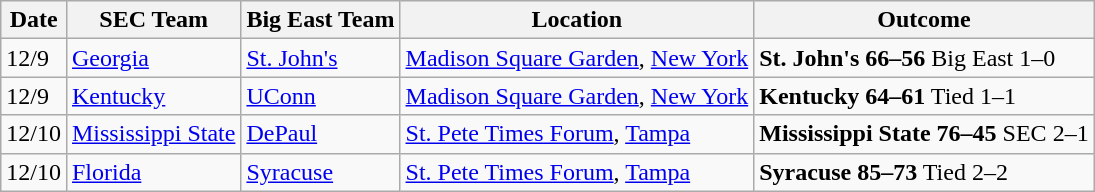<table class="wikitable" border="1">
<tr>
<th>Date</th>
<th>SEC Team</th>
<th>Big East Team</th>
<th>Location</th>
<th>Outcome</th>
</tr>
<tr>
<td>12/9</td>
<td><a href='#'>Georgia</a></td>
<td><a href='#'>St. John's</a></td>
<td><a href='#'>Madison Square Garden</a>, <a href='#'>New York</a></td>
<td><strong>St. John's 66–56</strong> Big East 1–0</td>
</tr>
<tr>
<td>12/9</td>
<td><a href='#'>Kentucky</a></td>
<td><a href='#'>UConn</a></td>
<td><a href='#'>Madison Square Garden</a>, <a href='#'>New York</a></td>
<td><strong>Kentucky 64–61</strong> Tied 1–1</td>
</tr>
<tr>
<td>12/10</td>
<td><a href='#'>Mississippi State</a></td>
<td><a href='#'>DePaul</a></td>
<td><a href='#'>St. Pete Times Forum</a>, <a href='#'>Tampa</a></td>
<td><strong>Mississippi State 76–45</strong> SEC 2–1</td>
</tr>
<tr>
<td>12/10</td>
<td><a href='#'>Florida</a></td>
<td><a href='#'>Syracuse</a></td>
<td><a href='#'>St. Pete Times Forum</a>, <a href='#'>Tampa</a></td>
<td><strong>Syracuse 85–73</strong> Tied 2–2</td>
</tr>
</table>
